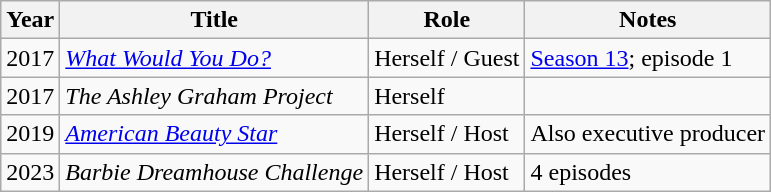<table class="wikitable sortable">
<tr>
<th>Year</th>
<th>Title</th>
<th>Role</th>
<th class="unsortable">Notes</th>
</tr>
<tr>
<td>2017</td>
<td><em><a href='#'>What Would You Do?</a></em></td>
<td>Herself / Guest</td>
<td><a href='#'>Season 13</a>; episode 1</td>
</tr>
<tr>
<td>2017</td>
<td><em>The Ashley Graham Project</em></td>
<td>Herself</td>
<td></td>
</tr>
<tr>
<td>2019</td>
<td><em><a href='#'>American Beauty Star</a></em></td>
<td>Herself / Host</td>
<td>Also executive producer</td>
</tr>
<tr>
<td>2023</td>
<td><em>Barbie Dreamhouse Challenge</em></td>
<td>Herself / Host</td>
<td>4 episodes</td>
</tr>
</table>
